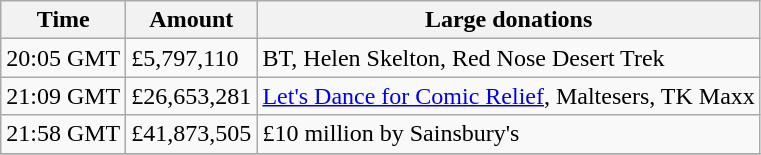<table class="wikitable" border="1">
<tr>
<th>Time</th>
<th>Amount</th>
<th>Large donations</th>
</tr>
<tr>
<td>20:05 GMT</td>
<td>£5,797,110</td>
<td>BT, Helen Skelton, Red Nose Desert Trek</td>
</tr>
<tr>
<td>21:09 GMT</td>
<td>£26,653,281</td>
<td><a href='#'>Let's Dance for Comic Relief</a>, Maltesers, TK Maxx</td>
</tr>
<tr>
<td>21:58 GMT</td>
<td>£41,873,505</td>
<td>£10 million by Sainsbury's</td>
</tr>
<tr>
</tr>
</table>
